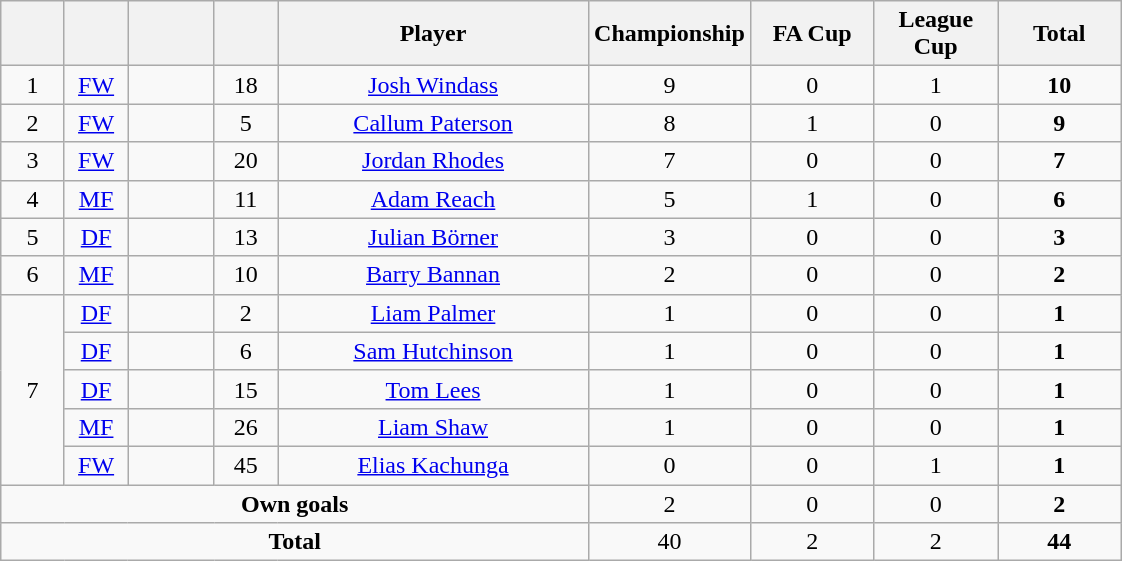<table class="wikitable" style="text-align:center">
<tr>
<th style="width:35px"></th>
<th style="width:35px"></th>
<th style="width:50px"></th>
<th style="width:35px"></th>
<th style="width:200px">Player</th>
<th style="width:75px">Championship</th>
<th style="width:75px">FA Cup</th>
<th style="width:75px">League Cup</th>
<th style="width:75px">Total</th>
</tr>
<tr>
<td>1</td>
<td><a href='#'>FW</a></td>
<td></td>
<td>18</td>
<td><a href='#'>Josh Windass</a></td>
<td>9</td>
<td>0</td>
<td>1</td>
<td><strong>10</strong></td>
</tr>
<tr>
<td>2</td>
<td><a href='#'>FW</a></td>
<td></td>
<td>5</td>
<td><a href='#'>Callum Paterson</a></td>
<td>8</td>
<td>1</td>
<td>0</td>
<td><strong>9</strong></td>
</tr>
<tr>
<td>3</td>
<td><a href='#'>FW</a></td>
<td></td>
<td>20</td>
<td><a href='#'>Jordan Rhodes</a></td>
<td>7</td>
<td>0</td>
<td>0</td>
<td><strong>7</strong></td>
</tr>
<tr>
<td>4</td>
<td><a href='#'>MF</a></td>
<td></td>
<td>11</td>
<td><a href='#'>Adam Reach</a></td>
<td>5</td>
<td>1</td>
<td>0</td>
<td><strong>6</strong></td>
</tr>
<tr>
<td>5</td>
<td><a href='#'>DF</a></td>
<td></td>
<td>13</td>
<td><a href='#'>Julian Börner</a></td>
<td>3</td>
<td>0</td>
<td>0</td>
<td><strong>3</strong></td>
</tr>
<tr>
<td>6</td>
<td><a href='#'>MF</a></td>
<td></td>
<td>10</td>
<td><a href='#'>Barry Bannan</a></td>
<td>2</td>
<td>0</td>
<td>0</td>
<td><strong>2</strong></td>
</tr>
<tr>
<td rowspan=5>7</td>
<td><a href='#'>DF</a></td>
<td></td>
<td>2</td>
<td><a href='#'>Liam Palmer</a></td>
<td>1</td>
<td>0</td>
<td>0</td>
<td><strong>1</strong></td>
</tr>
<tr>
<td><a href='#'>DF</a></td>
<td></td>
<td>6</td>
<td><a href='#'>Sam Hutchinson</a></td>
<td>1</td>
<td>0</td>
<td>0</td>
<td><strong>1</strong></td>
</tr>
<tr>
<td><a href='#'>DF</a></td>
<td></td>
<td>15</td>
<td><a href='#'>Tom Lees</a></td>
<td>1</td>
<td>0</td>
<td>0</td>
<td><strong>1</strong></td>
</tr>
<tr>
<td><a href='#'>MF</a></td>
<td></td>
<td>26</td>
<td><a href='#'>Liam Shaw</a></td>
<td>1</td>
<td>0</td>
<td>0</td>
<td><strong>1</strong></td>
</tr>
<tr>
<td><a href='#'>FW</a></td>
<td></td>
<td>45</td>
<td><a href='#'>Elias Kachunga</a></td>
<td>0</td>
<td>0</td>
<td>1</td>
<td><strong>1</strong></td>
</tr>
<tr>
<td colspan="5"><strong>Own goals</strong></td>
<td>2</td>
<td>0</td>
<td>0</td>
<td><strong>2</strong></td>
</tr>
<tr>
<td colspan="5"><strong>Total</strong></td>
<td>40</td>
<td>2</td>
<td>2</td>
<td><strong>44</strong></td>
</tr>
</table>
